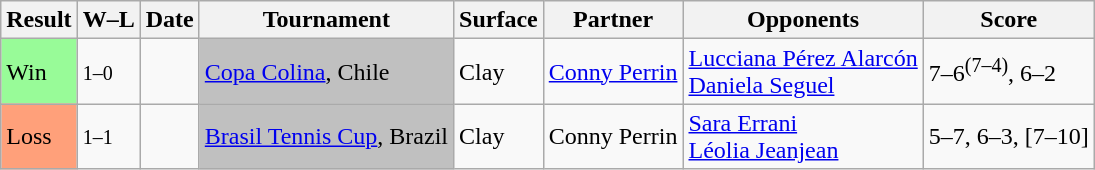<table class="sortable wikitable nowrap">
<tr>
<th>Result</th>
<th class="unsortable">W–L</th>
<th>Date</th>
<th>Tournament</th>
<th>Surface</th>
<th>Partner</th>
<th>Opponents</th>
<th class="unsortable">Score</th>
</tr>
<tr>
<td style="background:#98fb98;">Win</td>
<td><small>1–0</small></td>
<td><a href='#'></a></td>
<td bgcolor=silver><a href='#'>Copa Colina</a>, Chile</td>
<td>Clay</td>
<td> <a href='#'>Conny Perrin</a></td>
<td> <a href='#'>Lucciana Pérez Alarcón</a> <br>  <a href='#'>Daniela Seguel</a></td>
<td>7–6<sup>(7–4)</sup>, 6–2</td>
</tr>
<tr>
<td style="background:#ffa07a;">Loss</td>
<td><small>1–1</small></td>
<td><a href='#'></a></td>
<td bgcolor=silver><a href='#'>Brasil Tennis Cup</a>, Brazil</td>
<td>Clay</td>
<td> Conny Perrin</td>
<td> <a href='#'>Sara Errani</a> <br>  <a href='#'>Léolia Jeanjean</a></td>
<td>5–7, 6–3, [7–10]</td>
</tr>
</table>
